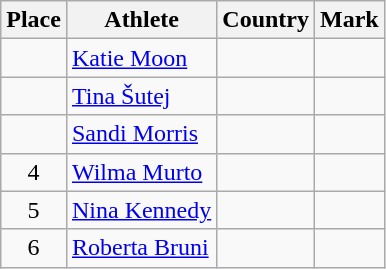<table class="wikitable">
<tr>
<th>Place</th>
<th>Athlete</th>
<th>Country</th>
<th>Mark</th>
</tr>
<tr>
<td align=center></td>
<td><a href='#'>Katie Moon</a></td>
<td></td>
<td></td>
</tr>
<tr>
<td align=center></td>
<td><a href='#'>Tina Šutej</a></td>
<td></td>
<td></td>
</tr>
<tr>
<td align=center></td>
<td><a href='#'>Sandi Morris</a></td>
<td></td>
<td></td>
</tr>
<tr>
<td align=center>4</td>
<td><a href='#'>Wilma Murto</a></td>
<td></td>
<td></td>
</tr>
<tr>
<td align=center>5</td>
<td><a href='#'>Nina Kennedy</a></td>
<td></td>
<td></td>
</tr>
<tr>
<td align=center>6</td>
<td><a href='#'>Roberta Bruni</a></td>
<td></td>
<td></td>
</tr>
</table>
